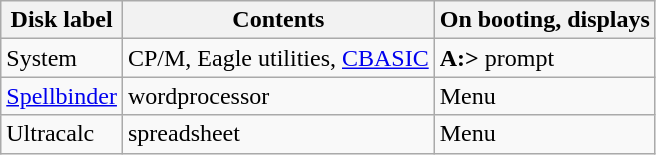<table class="wikitable">
<tr>
<th>Disk label</th>
<th>Contents</th>
<th>On booting, displays</th>
</tr>
<tr>
<td>System</td>
<td>CP/M, Eagle utilities, <a href='#'>CBASIC</a></td>
<td><strong>A:></strong> prompt</td>
</tr>
<tr>
<td><a href='#'>Spellbinder</a></td>
<td>wordprocessor</td>
<td>Menu</td>
</tr>
<tr>
<td>Ultracalc</td>
<td>spreadsheet</td>
<td>Menu</td>
</tr>
</table>
